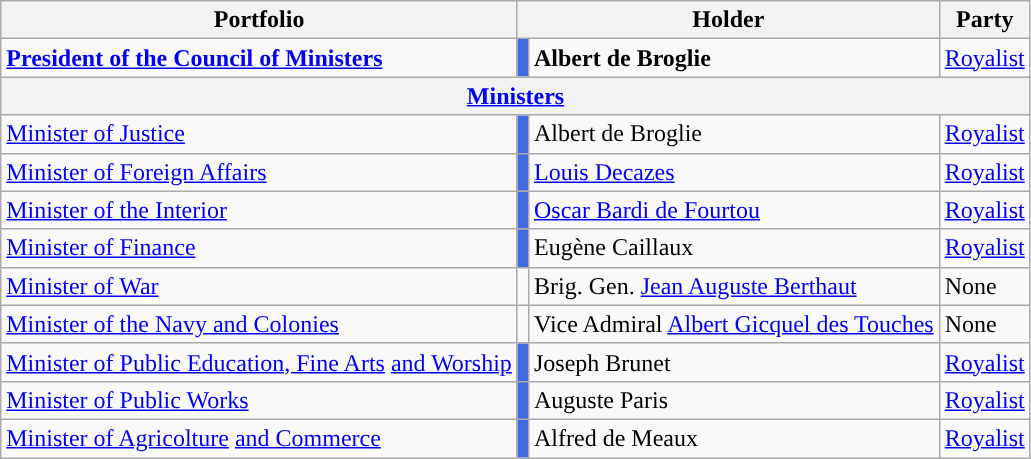<table class="wikitable">
<tr>
<th>Portfolio</th>
<th colspan=2>Holder</th>
<th>Party</th>
</tr>
<tr>
<td><strong><a href='#'>President of the Council of Ministers</a></strong></td>
<td style="background:#4169E1;"></td>
<td><strong>Albert de Broglie</strong></td>
<td><a href='#'>Royalist</a></td>
</tr>
<tr>
<th colspan=4 align=center><a href='#'>Ministers</a></th>
</tr>
<tr>
<td><a href='#'>Minister of Justice</a></td>
<td style="background:#4169E1;"></td>
<td>Albert de Broglie</td>
<td><a href='#'>Royalist</a></td>
</tr>
<tr>
<td><a href='#'>Minister of Foreign Affairs</a></td>
<td style="background:#4169E1;"></td>
<td><a href='#'>Louis Decazes</a></td>
<td><a href='#'>Royalist</a></td>
</tr>
<tr>
<td><a href='#'>Minister of the Interior</a></td>
<td style="background:#4169E1;"></td>
<td><a href='#'>Oscar Bardi de Fourtou</a></td>
<td><a href='#'>Royalist</a></td>
</tr>
<tr>
<td><a href='#'>Minister of Finance</a></td>
<td style="background:#4169E1;"></td>
<td>Eugène Caillaux</td>
<td><a href='#'>Royalist</a></td>
</tr>
<tr>
<td><a href='#'>Minister of War</a></td>
<td style="background:"></td>
<td>Brig. Gen. <a href='#'>Jean Auguste Berthaut</a></td>
<td>None</td>
</tr>
<tr>
<td><a href='#'>Minister of the Navy and Colonies</a></td>
<td style="background:"></td>
<td>Vice Admiral <a href='#'>Albert Gicquel des Touches</a></td>
<td>None</td>
</tr>
<tr>
<td><a href='#'>Minister of Public Education, Fine Arts</a> <a href='#'>and Worship</a></td>
<td style="background:#4169E1;"></td>
<td>Joseph Brunet</td>
<td><a href='#'>Royalist</a></td>
</tr>
<tr>
<td><a href='#'>Minister of Public Works</a></td>
<td style="background:#4169E1;"></td>
<td>Auguste Paris</td>
<td><a href='#'>Royalist</a></td>
</tr>
<tr>
<td><a href='#'>Minister of Agricolture</a> <a href='#'>and Commerce</a></td>
<td style="background:#4169E1;"></td>
<td>Alfred de Meaux</td>
<td><a href='#'>Royalist</a></td>
</tr>
</table>
